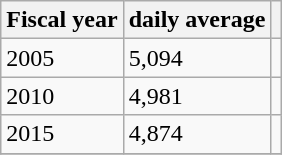<table class="wikitable">
<tr>
<th>Fiscal year</th>
<th>daily average</th>
<th></th>
</tr>
<tr>
<td>2005</td>
<td>5,094</td>
<td></td>
</tr>
<tr>
<td>2010</td>
<td>4,981</td>
<td></td>
</tr>
<tr>
<td>2015</td>
<td>4,874</td>
<td></td>
</tr>
<tr>
</tr>
</table>
